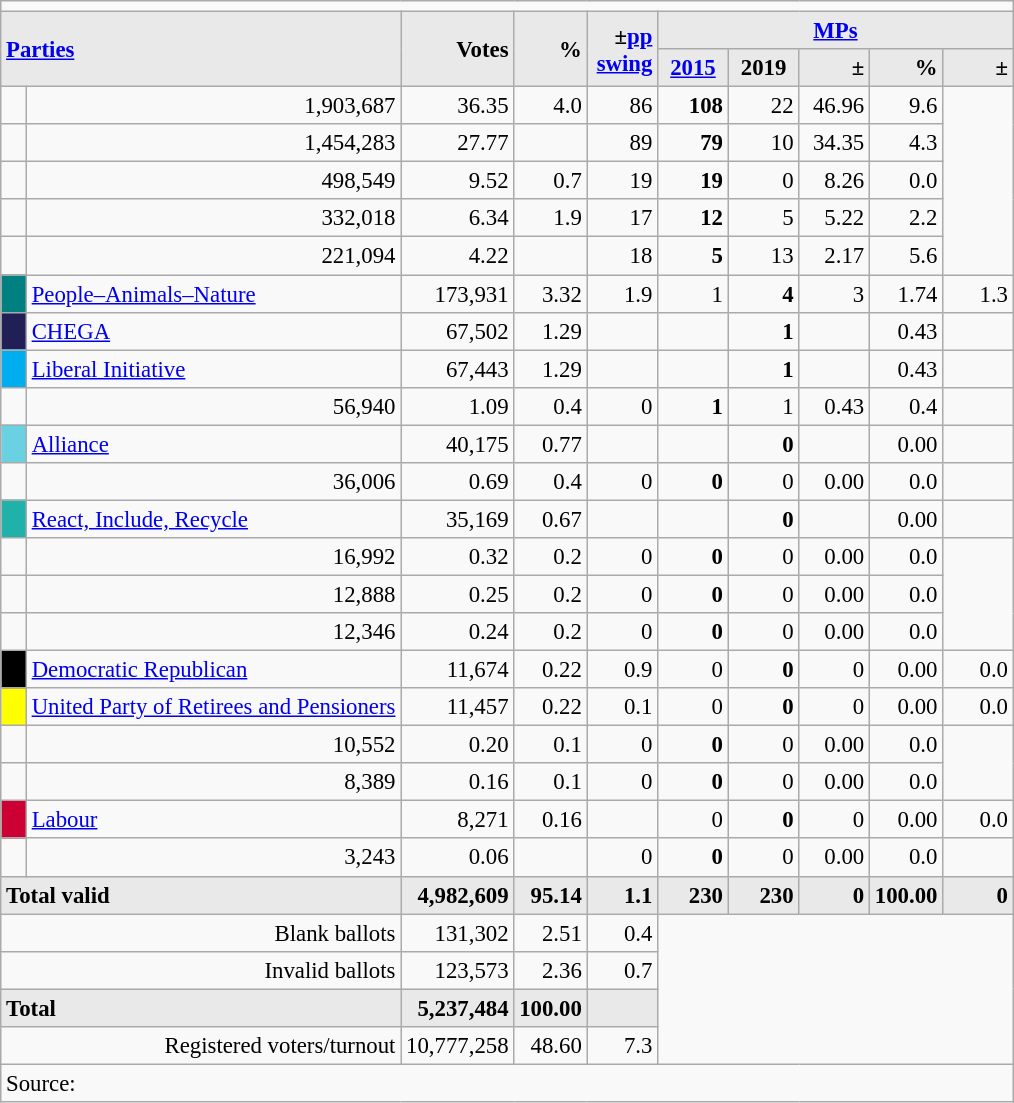<table class="wikitable" style="text-align:right; font-size:95%;">
<tr>
<td colspan=10></td>
</tr>
<tr>
<th rowspan="2" colspan="2" style="background:#e9e9e9; text-align:left;" alignleft><a href='#'>Parties</a></th>
<th rowspan="2" style="background:#e9e9e9; text-align:right;">Votes</th>
<th rowspan="2" style="background:#e9e9e9; text-align:right;">%</th>
<th rowspan="2" style="background:#e9e9e9; text-align:right;">±<a href='#'>pp</a> <a href='#'>swing</a></th>
<th colspan="5" style="background:#e9e9e9; text-align:center;"><a href='#'>MPs</a></th>
</tr>
<tr style="background-color:#E9E9E9">
<th style="background-color:#E9E9E9;text-align:center;"><a href='#'>2015</a></th>
<th style="background-color:#E9E9E9;text-align:center;">2019</th>
<th style="background:#e9e9e9; text-align:right;">±</th>
<th style="background:#e9e9e9; text-align:right;">%</th>
<th style="background:#e9e9e9; text-align:right;">±</th>
</tr>
<tr>
<td></td>
<td>1,903,687</td>
<td>36.35</td>
<td>4.0</td>
<td>86</td>
<td><strong>108</strong></td>
<td>22</td>
<td>46.96</td>
<td>9.6</td>
</tr>
<tr>
<td></td>
<td>1,454,283</td>
<td>27.77</td>
<td></td>
<td>89</td>
<td><strong>79</strong></td>
<td>10</td>
<td>34.35</td>
<td>4.3</td>
</tr>
<tr>
<td></td>
<td>498,549</td>
<td>9.52</td>
<td>0.7</td>
<td>19</td>
<td><strong>19</strong></td>
<td>0</td>
<td>8.26</td>
<td>0.0</td>
</tr>
<tr>
<td></td>
<td>332,018</td>
<td>6.34</td>
<td>1.9</td>
<td>17</td>
<td><strong>12</strong></td>
<td>5</td>
<td>5.22</td>
<td>2.2</td>
</tr>
<tr>
<td></td>
<td>221,094</td>
<td>4.22</td>
<td></td>
<td>18</td>
<td><strong>5</strong></td>
<td>13</td>
<td>2.17</td>
<td>5.6</td>
</tr>
<tr>
<td style="width: 10px" bgcolor=teal align="center"></td>
<td align=left><a href='#'>People–Animals–Nature</a></td>
<td>173,931</td>
<td>3.32</td>
<td>1.9</td>
<td>1</td>
<td><strong>4</strong></td>
<td>3</td>
<td>1.74</td>
<td>1.3</td>
</tr>
<tr>
<td style="width: 10px" bgcolor=#202056 align="center"></td>
<td align=left><a href='#'>CHEGA</a></td>
<td>67,502</td>
<td>1.29</td>
<td></td>
<td></td>
<td><strong>1</strong></td>
<td></td>
<td>0.43</td>
<td></td>
</tr>
<tr>
<td style="width: 10px" bgcolor=#00ADEF align="center"></td>
<td align=left><a href='#'>Liberal Initiative</a></td>
<td>67,443</td>
<td>1.29</td>
<td></td>
<td></td>
<td><strong>1</strong></td>
<td></td>
<td>0.43</td>
<td></td>
</tr>
<tr>
<td></td>
<td>56,940</td>
<td>1.09</td>
<td>0.4</td>
<td>0</td>
<td><strong>1</strong></td>
<td>1</td>
<td>0.43</td>
<td>0.4</td>
</tr>
<tr>
<td style="width: 10px" bgcolor=#6AD1E3 align="center"></td>
<td align=left><a href='#'>Alliance</a></td>
<td>40,175</td>
<td>0.77</td>
<td></td>
<td></td>
<td><strong>0</strong></td>
<td></td>
<td>0.00</td>
<td></td>
</tr>
<tr>
<td></td>
<td>36,006</td>
<td>0.69</td>
<td>0.4</td>
<td>0</td>
<td><strong>0</strong></td>
<td>0</td>
<td>0.00</td>
<td>0.0</td>
</tr>
<tr>
<td style="width: 10px" bgcolor=LightSeaGreen align="center"></td>
<td align=left><a href='#'>React, Include, Recycle</a></td>
<td>35,169</td>
<td>0.67</td>
<td></td>
<td></td>
<td><strong>0</strong></td>
<td></td>
<td>0.00</td>
<td></td>
</tr>
<tr>
<td></td>
<td>16,992</td>
<td>0.32</td>
<td>0.2</td>
<td>0</td>
<td><strong>0</strong></td>
<td>0</td>
<td>0.00</td>
<td>0.0</td>
</tr>
<tr>
<td></td>
<td>12,888</td>
<td>0.25</td>
<td>0.2</td>
<td>0</td>
<td><strong>0</strong></td>
<td>0</td>
<td>0.00</td>
<td>0.0</td>
</tr>
<tr>
<td></td>
<td>12,346</td>
<td>0.24</td>
<td>0.2</td>
<td>0</td>
<td><strong>0</strong></td>
<td>0</td>
<td>0.00</td>
<td>0.0</td>
</tr>
<tr>
<td style="width: 10px" bgcolor=black align="center"></td>
<td align=left><a href='#'>Democratic Republican</a></td>
<td>11,674</td>
<td>0.22</td>
<td>0.9</td>
<td>0</td>
<td><strong>0</strong></td>
<td>0</td>
<td>0.00</td>
<td>0.0</td>
</tr>
<tr>
<td style="width: 10px" bgcolor=yellow align="center"></td>
<td align=left><a href='#'>United Party of Retirees and Pensioners</a></td>
<td>11,457</td>
<td>0.22</td>
<td>0.1</td>
<td>0</td>
<td><strong>0</strong></td>
<td>0</td>
<td>0.00</td>
<td>0.0</td>
</tr>
<tr>
<td></td>
<td>10,552</td>
<td>0.20</td>
<td>0.1</td>
<td>0</td>
<td><strong>0</strong></td>
<td>0</td>
<td>0.00</td>
<td>0.0</td>
</tr>
<tr>
<td></td>
<td>8,389</td>
<td>0.16</td>
<td>0.1</td>
<td>0</td>
<td><strong>0</strong></td>
<td>0</td>
<td>0.00</td>
<td>0.0</td>
</tr>
<tr>
<td style="width: 10px" bgcolor=#CC0033 align="center"></td>
<td align=left><a href='#'>Labour</a></td>
<td>8,271</td>
<td>0.16</td>
<td></td>
<td>0</td>
<td><strong>0</strong></td>
<td>0</td>
<td>0.00</td>
<td>0.0</td>
</tr>
<tr>
<td></td>
<td>3,243</td>
<td>0.06</td>
<td></td>
<td>0</td>
<td><strong>0</strong></td>
<td>0</td>
<td>0.00</td>
<td>0.0</td>
</tr>
<tr>
<td colspan=2 align=left style="background-color:#E9E9E9"><strong>Total valid</strong></td>
<td width="65" align="right" style="background-color:#E9E9E9"><strong>4,982,609</strong></td>
<td width="40" align="right" style="background-color:#E9E9E9"><strong>95.14</strong></td>
<td width="40" align="right" style="background-color:#E9E9E9"><strong>1.1</strong></td>
<td width="40" align="right" style="background-color:#E9E9E9"><strong>230</strong></td>
<td width="40" align="right" style="background-color:#E9E9E9"><strong>230</strong></td>
<td width="40" align="right" style="background-color:#E9E9E9"><strong>0</strong></td>
<td width="40" align="right" style="background-color:#E9E9E9"><strong>100.00</strong></td>
<td width="40" align="right" style="background-color:#E9E9E9"><strong>0</strong></td>
</tr>
<tr>
<td colspan=2>Blank ballots</td>
<td>131,302</td>
<td>2.51</td>
<td>0.4</td>
<td colspan=5 rowspan=4></td>
</tr>
<tr>
<td colspan=2>Invalid ballots</td>
<td>123,573</td>
<td>2.36</td>
<td>0.7</td>
</tr>
<tr>
<td colspan=2 align=left style="background-color:#E9E9E9"><strong>Total</strong></td>
<td width="50" align="right" style="background-color:#E9E9E9"><strong>5,237,484</strong></td>
<td width="40" align="right" style="background-color:#E9E9E9"><strong>100.00</strong></td>
<td width="40" align="right" style="background-color:#E9E9E9"></td>
</tr>
<tr>
<td colspan=2>Registered voters/turnout</td>
<td>10,777,258</td>
<td>48.60</td>
<td>7.3</td>
</tr>
<tr>
<td colspan=10 align=left>Source: </td>
</tr>
</table>
